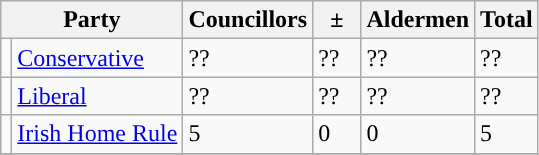<table class="wikitable">
<tr>
<th colspan="2">Party</th>
<th>Councillors</th>
<th>  ±  </th>
<th>Aldermen</th>
<th>Total</th>
</tr>
<tr>
<td style="background-color: "></td>
<td><a href='#'>Conservative</a></td>
<td>??</td>
<td>??</td>
<td>??</td>
<td>??</td>
</tr>
<tr>
<td style="background-color: "></td>
<td><a href='#'>Liberal</a></td>
<td>??</td>
<td>??</td>
<td>??</td>
<td>??</td>
</tr>
<tr>
<td style="background-color: "></td>
<td><a href='#'>Irish Home Rule</a></td>
<td>5</td>
<td>0</td>
<td>0</td>
<td>5</td>
</tr>
<tr>
</tr>
</table>
